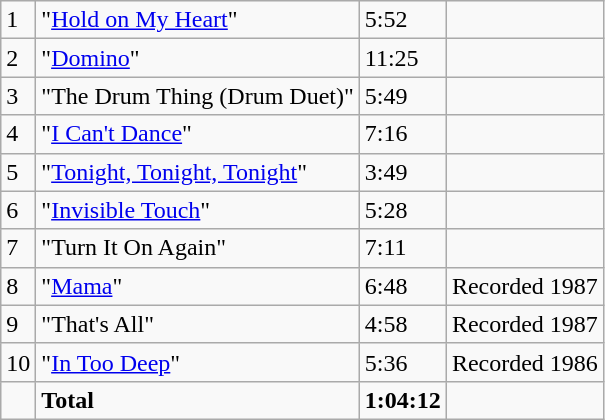<table class="wikitable">
<tr>
<td>1</td>
<td>"<a href='#'>Hold on My Heart</a>"</td>
<td>5:52</td>
<td></td>
</tr>
<tr>
<td>2</td>
<td>"<a href='#'>Domino</a>"</td>
<td>11:25</td>
<td></td>
</tr>
<tr>
<td>3</td>
<td>"The Drum Thing (Drum Duet)"</td>
<td>5:49</td>
<td></td>
</tr>
<tr>
<td>4</td>
<td>"<a href='#'>I Can't Dance</a>"</td>
<td>7:16</td>
<td></td>
</tr>
<tr>
<td>5</td>
<td>"<a href='#'>Tonight, Tonight, Tonight</a>"</td>
<td>3:49</td>
<td></td>
</tr>
<tr>
<td>6</td>
<td>"<a href='#'>Invisible Touch</a>"</td>
<td>5:28</td>
<td></td>
</tr>
<tr>
<td>7</td>
<td>"Turn It On Again"</td>
<td>7:11</td>
<td></td>
</tr>
<tr>
<td>8</td>
<td>"<a href='#'>Mama</a>"</td>
<td>6:48</td>
<td>Recorded 1987</td>
</tr>
<tr>
<td>9</td>
<td>"That's All"</td>
<td>4:58</td>
<td>Recorded 1987</td>
</tr>
<tr>
<td>10</td>
<td>"<a href='#'>In Too Deep</a>"</td>
<td>5:36</td>
<td>Recorded 1986</td>
</tr>
<tr>
<td></td>
<td><strong>Total</strong></td>
<td><strong>1:04:12</strong></td>
<td></td>
</tr>
</table>
